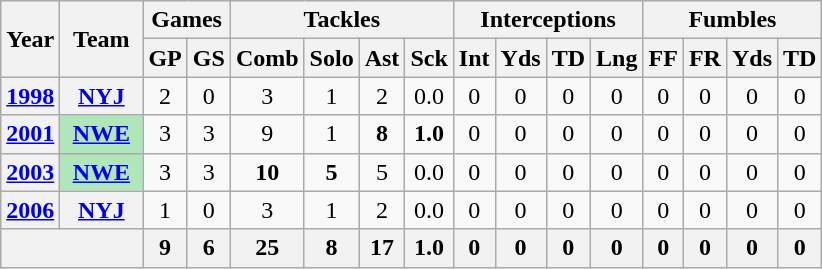<table class="wikitable" style="text-align:center">
<tr>
<th rowspan="2">Year</th>
<th rowspan="2">Team</th>
<th colspan="2">Games</th>
<th colspan="4">Tackles</th>
<th colspan="4">Interceptions</th>
<th colspan="4">Fumbles</th>
</tr>
<tr>
<th>GP</th>
<th>GS</th>
<th>Comb</th>
<th>Solo</th>
<th>Ast</th>
<th>Sck</th>
<th>Int</th>
<th>Yds</th>
<th>TD</th>
<th>Lng</th>
<th>FF</th>
<th>FR</th>
<th>Yds</th>
<th>TD</th>
</tr>
<tr>
<th><a href='#'>1998</a></th>
<th><a href='#'>NYJ</a></th>
<td>2</td>
<td>0</td>
<td>3</td>
<td>1</td>
<td>2</td>
<td>0.0</td>
<td>0</td>
<td>0</td>
<td>0</td>
<td>0</td>
<td>0</td>
<td>0</td>
<td>0</td>
<td>0</td>
</tr>
<tr>
<th><a href='#'>2001</a></th>
<th style="background:#afe6ba; width:3em;"><a href='#'>NWE</a></th>
<td>3</td>
<td>3</td>
<td>9</td>
<td>1</td>
<td><strong>8</strong></td>
<td><strong>1.0</strong></td>
<td>0</td>
<td>0</td>
<td>0</td>
<td>0</td>
<td>0</td>
<td>0</td>
<td>0</td>
<td>0</td>
</tr>
<tr>
<th><a href='#'>2003</a></th>
<th style="background:#afe6ba; width:3em;"><a href='#'>NWE</a></th>
<td>3</td>
<td>3</td>
<td><strong>10</strong></td>
<td><strong>5</strong></td>
<td>5</td>
<td>0.0</td>
<td>0</td>
<td>0</td>
<td>0</td>
<td>0</td>
<td>0</td>
<td>0</td>
<td>0</td>
<td>0</td>
</tr>
<tr>
<th><a href='#'>2006</a></th>
<th><a href='#'>NYJ</a></th>
<td>1</td>
<td>0</td>
<td>3</td>
<td>1</td>
<td>2</td>
<td>0.0</td>
<td>0</td>
<td>0</td>
<td>0</td>
<td>0</td>
<td>0</td>
<td>0</td>
<td>0</td>
<td>0</td>
</tr>
<tr>
<th colspan="2"></th>
<th>9</th>
<th>6</th>
<th>25</th>
<th>8</th>
<th>17</th>
<th>1.0</th>
<th>0</th>
<th>0</th>
<th>0</th>
<th>0</th>
<th>0</th>
<th>0</th>
<th>0</th>
<th>0</th>
</tr>
</table>
